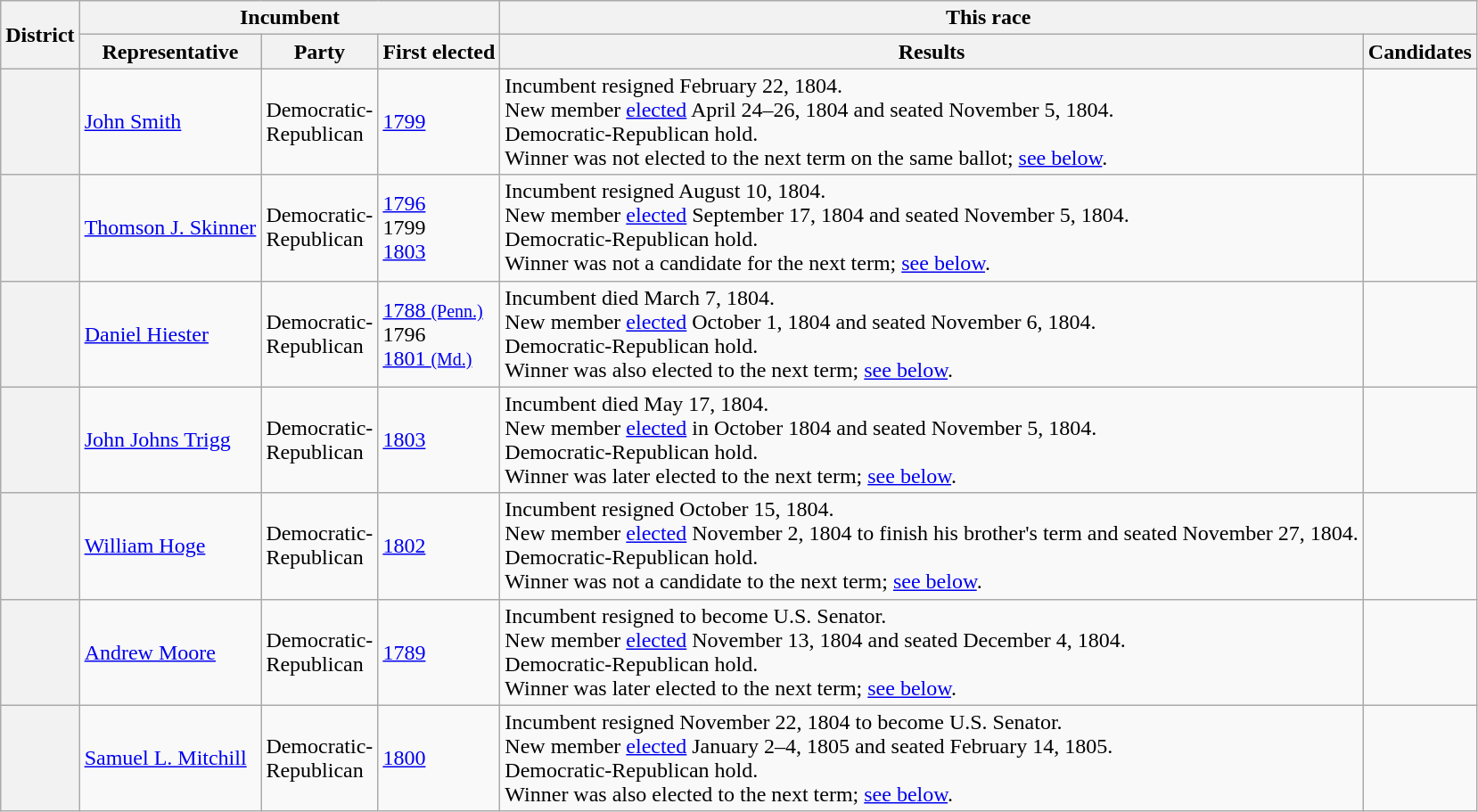<table class=wikitable>
<tr>
<th rowspan=2>District</th>
<th colspan=3>Incumbent</th>
<th colspan=2>This race</th>
</tr>
<tr>
<th>Representative</th>
<th>Party</th>
<th>First elected</th>
<th>Results</th>
<th>Candidates</th>
</tr>
<tr>
<th></th>
<td><a href='#'>John Smith</a></td>
<td>Democratic-<br>Republican</td>
<td><a href='#'>1799 </a></td>
<td>Incumbent resigned February 22, 1804.<br>New member <a href='#'>elected</a> April 24–26, 1804 and seated November 5, 1804.<br>Democratic-Republican hold.<br>Winner was not elected to the next term on the same ballot; <a href='#'>see below</a>.</td>
<td nowrap></td>
</tr>
<tr>
<th></th>
<td><a href='#'>Thomson J. Skinner</a></td>
<td>Democratic-<br>Republican</td>
<td><a href='#'>1796 </a><br>1799 <br><a href='#'>1803</a></td>
<td>Incumbent resigned August 10, 1804.<br>New member <a href='#'>elected</a> September 17, 1804 and seated November 5, 1804.<br>Democratic-Republican hold.<br>Winner was not a candidate for the next term; <a href='#'>see below</a>.</td>
<td nowrap></td>
</tr>
<tr>
<th></th>
<td><a href='#'>Daniel Hiester</a></td>
<td>Democratic-<br>Republican</td>
<td><a href='#'>1788 <small>(Penn.)</small></a><br>1796 <br><a href='#'>1801 <small>(Md.)</small></a></td>
<td>Incumbent died March 7, 1804.<br>New member <a href='#'>elected</a> October 1, 1804 and seated November 6, 1804.<br>Democratic-Republican hold.<br>Winner was also elected to the next term; <a href='#'>see below</a>.</td>
<td nowrap></td>
</tr>
<tr>
<th></th>
<td><a href='#'>John Johns Trigg</a></td>
<td>Democratic-<br>Republican</td>
<td><a href='#'>1803</a></td>
<td>Incumbent died May 17, 1804.<br>New member <a href='#'>elected</a> in October 1804 and seated November 5, 1804.<br>Democratic-Republican hold.<br>Winner was later elected to the next term; <a href='#'>see below</a>.</td>
<td nowrap></td>
</tr>
<tr>
<th></th>
<td><a href='#'>William Hoge</a></td>
<td>Democratic-<br>Republican</td>
<td><a href='#'>1802</a></td>
<td>Incumbent resigned October 15, 1804.<br>New member <a href='#'>elected</a> November 2, 1804 to finish his brother's term and seated November 27, 1804.<br>Democratic-Republican hold.<br>Winner was not a candidate to the next term; <a href='#'>see below</a>.</td>
<td nowrap></td>
</tr>
<tr>
<th></th>
<td><a href='#'>Andrew Moore</a></td>
<td>Democratic-<br>Republican</td>
<td><a href='#'>1789</a></td>
<td>Incumbent resigned to become U.S. Senator.<br>New member <a href='#'>elected</a> November 13, 1804 and seated December 4, 1804.<br>Democratic-Republican hold.<br>Winner was later elected to the next term; <a href='#'>see below</a>.</td>
<td nowrap></td>
</tr>
<tr>
<th></th>
<td><a href='#'>Samuel L. Mitchill</a></td>
<td>Democratic-<br>Republican</td>
<td><a href='#'>1800</a></td>
<td>Incumbent resigned November 22, 1804 to become U.S. Senator.<br>New member <a href='#'>elected</a> January 2–4, 1805 and seated February 14, 1805.<br>Democratic-Republican hold.<br>Winner was also elected to the next term; <a href='#'>see below</a>.</td>
<td nowrap></td>
</tr>
</table>
